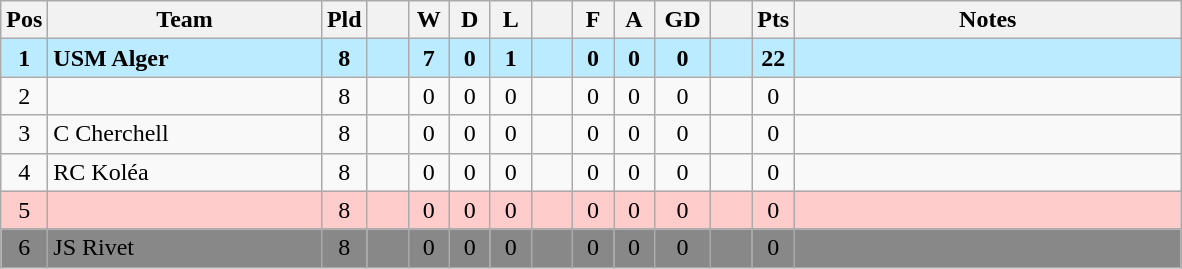<table class="wikitable" style="text-align: center;">
<tr>
<th width=20>Pos</th>
<th width=175>Team</th>
<th width=20>Pld</th>
<th width=20></th>
<th width=20>W</th>
<th width=20>D</th>
<th width=20>L</th>
<th width=20></th>
<th width=20>F</th>
<th width=20>A</th>
<th width=30>GD</th>
<th width=20></th>
<th width=20>Pts</th>
<th width=250>Notes</th>
</tr>
<tr style="background:#BBEBFF;">
<td><strong>1</strong></td>
<td align=left><strong>USM Alger</strong></td>
<td><strong>8</strong></td>
<td></td>
<td><strong>7</strong></td>
<td><strong>0</strong></td>
<td><strong>1</strong></td>
<td></td>
<td><strong>0</strong></td>
<td><strong>0</strong></td>
<td><strong>0</strong></td>
<td></td>
<td><strong>22</strong></td>
<td></td>
</tr>
<tr>
<td>2</td>
<td align=left></td>
<td>8</td>
<td></td>
<td>0</td>
<td>0</td>
<td>0</td>
<td></td>
<td>0</td>
<td>0</td>
<td>0</td>
<td></td>
<td>0</td>
<td></td>
</tr>
<tr>
<td>3</td>
<td align=left>C Cherchell</td>
<td>8</td>
<td></td>
<td>0</td>
<td>0</td>
<td>0</td>
<td></td>
<td>0</td>
<td>0</td>
<td>0</td>
<td></td>
<td>0</td>
<td></td>
</tr>
<tr>
<td>4</td>
<td align=left>RC Koléa</td>
<td>8</td>
<td></td>
<td>0</td>
<td>0</td>
<td>0</td>
<td></td>
<td>0</td>
<td>0</td>
<td>0</td>
<td></td>
<td>0</td>
<td></td>
</tr>
<tr style="background:#FFCCCC;">
<td>5</td>
<td align=left></td>
<td>8</td>
<td></td>
<td>0</td>
<td>0</td>
<td>0</td>
<td></td>
<td>0</td>
<td>0</td>
<td>0</td>
<td></td>
<td>0</td>
<td></td>
</tr>
<tr style="background:#888888;">
<td>6</td>
<td align=left>JS Rivet</td>
<td>8</td>
<td></td>
<td>0</td>
<td>0</td>
<td>0</td>
<td></td>
<td>0</td>
<td>0</td>
<td>0</td>
<td></td>
<td>0</td>
<td></td>
</tr>
</table>
